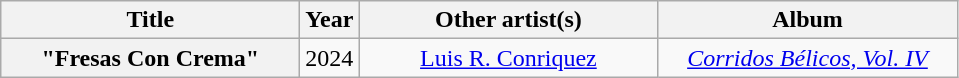<table class="wikitable plainrowheaders" style="text-align:center;">
<tr>
<th scope="col" style="width:12em;">Title</th>
<th scope="col">Year</th>
<th scope="col" style="width:12em;">Other artist(s)</th>
<th scope="col" style="width:12em;">Album</th>
</tr>
<tr>
<th scope="row">"Fresas Con Crema"</th>
<td>2024</td>
<td><a href='#'>Luis R. Conriquez</a></td>
<td><em><a href='#'>Corridos Bélicos, Vol. IV</a></em></td>
</tr>
</table>
